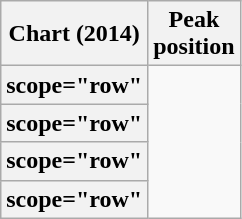<table class="wikitable plainrowheaders sortable">
<tr>
<th scope="col">Chart (2014)</th>
<th scope="col">Peak<br>position</th>
</tr>
<tr>
<th>scope="row" </th>
</tr>
<tr>
<th>scope="row" </th>
</tr>
<tr>
<th>scope="row" </th>
</tr>
<tr>
<th>scope="row" </th>
</tr>
</table>
